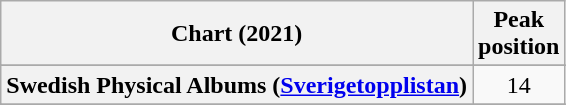<table class="wikitable sortable plainrowheaders" style="text-align:center;">
<tr>
<th scope="col">Chart (2021)</th>
<th scope="col">Peak<br>position</th>
</tr>
<tr>
</tr>
<tr>
</tr>
<tr>
</tr>
<tr>
<th scope="row">Swedish Physical Albums (<a href='#'>Sverigetopplistan</a>)</th>
<td>14</td>
</tr>
<tr>
</tr>
<tr>
</tr>
<tr>
</tr>
</table>
